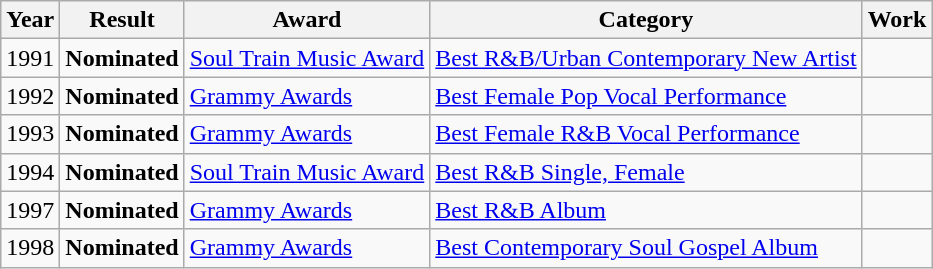<table class="wikitable">
<tr>
<th>Year</th>
<th>Result</th>
<th>Award</th>
<th>Category</th>
<th>Work</th>
</tr>
<tr>
<td>1991</td>
<td><strong>Nominated</strong></td>
<td><a href='#'>Soul Train Music Award</a></td>
<td><a href='#'>Best R&B/Urban Contemporary New Artist</a></td>
<td></td>
</tr>
<tr>
<td>1992</td>
<td><strong>Nominated</strong></td>
<td><a href='#'>Grammy Awards</a></td>
<td><a href='#'>Best Female Pop Vocal Performance</a></td>
<td></td>
</tr>
<tr>
<td>1993</td>
<td><strong>Nominated</strong></td>
<td><a href='#'>Grammy Awards</a></td>
<td><a href='#'>Best Female R&B Vocal Performance</a></td>
<td></td>
</tr>
<tr>
<td>1994</td>
<td><strong>Nominated</strong></td>
<td><a href='#'>Soul Train Music Award</a></td>
<td><a href='#'>Best R&B Single, Female</a></td>
<td></td>
</tr>
<tr>
<td>1997</td>
<td><strong>Nominated</strong></td>
<td><a href='#'>Grammy Awards</a></td>
<td><a href='#'>Best R&B Album</a></td>
<td></td>
</tr>
<tr>
<td>1998</td>
<td><strong>Nominated</strong></td>
<td><a href='#'>Grammy Awards</a></td>
<td><a href='#'>Best Contemporary Soul Gospel Album</a></td>
<td></td>
</tr>
</table>
